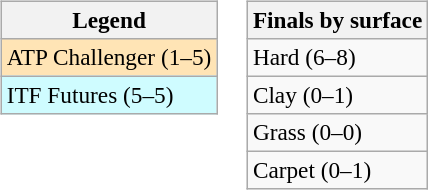<table>
<tr valign=top>
<td><br><table class=wikitable style=font-size:97%>
<tr>
<th>Legend</th>
</tr>
<tr bgcolor=moccasin>
<td>ATP Challenger (1–5)</td>
</tr>
<tr bgcolor=cffcff>
<td>ITF Futures (5–5)</td>
</tr>
</table>
</td>
<td><br><table class=wikitable style=font-size:97%>
<tr>
<th>Finals by surface</th>
</tr>
<tr>
<td>Hard (6–8)</td>
</tr>
<tr>
<td>Clay (0–1)</td>
</tr>
<tr>
<td>Grass (0–0)</td>
</tr>
<tr>
<td>Carpet (0–1)</td>
</tr>
</table>
</td>
</tr>
</table>
